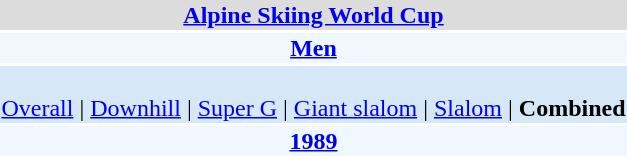<table align="right" class="toccolours" style="margin: 0 0 1em 1em;">
<tr>
<td colspan="2" align=center bgcolor=Gainsboro><strong><a href='#'>Alpine Skiing World Cup</a></strong></td>
</tr>
<tr>
<td colspan="2" align=center bgcolor=AliceBlue><strong><a href='#'>Men</a></strong></td>
</tr>
<tr>
<td colspan="2" align=center bgcolor=D6E8F8><br><a href='#'>Overall</a> | 
<a href='#'>Downhill</a> | 
<a href='#'>Super G</a> | 
<a href='#'>Giant slalom</a> | 
<a href='#'>Slalom</a> | 
<strong>Combined</strong></td>
</tr>
<tr>
<td colspan="2" align=center bgcolor=AliceBlue><strong><a href='#'>1989</a></strong></td>
</tr>
</table>
